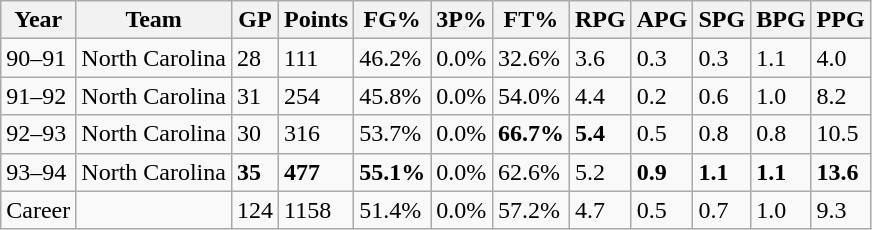<table class="wikitable">
<tr>
<th>Year</th>
<th>Team</th>
<th>GP</th>
<th>Points</th>
<th>FG%</th>
<th>3P%</th>
<th>FT%</th>
<th>RPG</th>
<th>APG</th>
<th>SPG</th>
<th>BPG</th>
<th>PPG</th>
</tr>
<tr>
<td>90–91</td>
<td>North Carolina</td>
<td>28</td>
<td>111</td>
<td>46.2%</td>
<td>0.0%</td>
<td>32.6%</td>
<td>3.6</td>
<td>0.3</td>
<td>0.3</td>
<td>1.1</td>
<td>4.0</td>
</tr>
<tr>
<td>91–92</td>
<td>North Carolina</td>
<td>31</td>
<td>254</td>
<td>45.8%</td>
<td>0.0%</td>
<td>54.0%</td>
<td>4.4</td>
<td>0.2</td>
<td>0.6</td>
<td>1.0</td>
<td>8.2</td>
</tr>
<tr>
<td>92–93</td>
<td>North Carolina</td>
<td>30</td>
<td>316</td>
<td>53.7%</td>
<td>0.0%</td>
<td><strong>66.7%</strong></td>
<td><strong>5.4</strong></td>
<td>0.5</td>
<td>0.8</td>
<td>0.8</td>
<td>10.5</td>
</tr>
<tr>
<td>93–94</td>
<td>North Carolina</td>
<td><strong>35</strong></td>
<td><strong>477</strong></td>
<td><strong>55.1%</strong></td>
<td>0.0%</td>
<td>62.6%</td>
<td>5.2</td>
<td><strong>0.9</strong></td>
<td><strong>1.1</strong></td>
<td><strong>1.1</strong></td>
<td><strong>13.6</strong></td>
</tr>
<tr>
<td>Career</td>
<td></td>
<td>124</td>
<td>1158</td>
<td>51.4%</td>
<td>0.0%</td>
<td>57.2%</td>
<td>4.7</td>
<td>0.5</td>
<td>0.7</td>
<td>1.0</td>
<td>9.3</td>
</tr>
</table>
